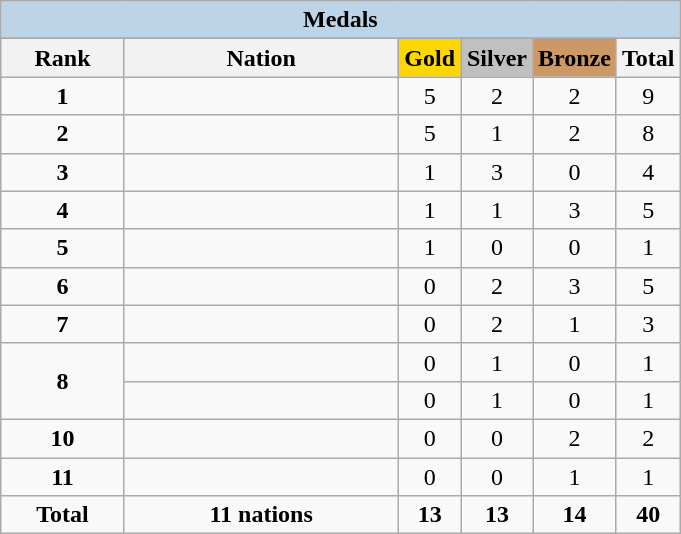<table class="wikitable" style="text-align:center">
<tr>
<td colspan="6" style="background:#BCD4E6"><strong>Medals</strong></td>
</tr>
<tr>
</tr>
<tr style="background-color:#EDEDED;">
<th width="75px" class="hintergrundfarbe5">Rank</th>
<th width="175px" class="hintergrundfarbe6">Nation</th>
<th style="background:    gold; width:35px ">Gold</th>
<th style="background:  silver; width:35px ">Silver</th>
<th style="background: #CC9966; width:35px ">Bronze</th>
<th width="35px">Total</th>
</tr>
<tr>
<td><strong>1</strong></td>
<td align=left></td>
<td>5</td>
<td>2</td>
<td>2</td>
<td>9</td>
</tr>
<tr>
<td><strong>2</strong></td>
<td align=left></td>
<td>5</td>
<td>1</td>
<td>2</td>
<td>8</td>
</tr>
<tr>
<td><strong>3</strong></td>
<td align=left></td>
<td>1</td>
<td>3</td>
<td>0</td>
<td>4</td>
</tr>
<tr>
<td><strong>4</strong></td>
<td align=left><em></em></td>
<td>1</td>
<td>1</td>
<td>3</td>
<td>5</td>
</tr>
<tr>
<td><strong>5</strong></td>
<td align=left></td>
<td>1</td>
<td>0</td>
<td>0</td>
<td>1</td>
</tr>
<tr>
<td><strong>6</strong></td>
<td align=left></td>
<td>0</td>
<td>2</td>
<td>3</td>
<td>5</td>
</tr>
<tr>
<td><strong>7</strong></td>
<td align=left></td>
<td>0</td>
<td>2</td>
<td>1</td>
<td>3</td>
</tr>
<tr>
<td rowspan="2"><strong>8</strong></td>
<td align=left><em></em></td>
<td>0</td>
<td>1</td>
<td>0</td>
<td>1</td>
</tr>
<tr>
<td align=left></td>
<td>0</td>
<td>1</td>
<td>0</td>
<td>1</td>
</tr>
<tr>
<td><strong>10</strong></td>
<td align=left></td>
<td>0</td>
<td>0</td>
<td>2</td>
<td>2</td>
</tr>
<tr>
<td><strong>11</strong></td>
<td align=left></td>
<td>0</td>
<td>0</td>
<td>1</td>
<td>1</td>
</tr>
<tr>
<td><strong>Total</strong></td>
<td><strong>11 nations</strong></td>
<td><strong>13</strong></td>
<td><strong>13</strong></td>
<td><strong>14</strong></td>
<td><strong>40</strong></td>
</tr>
</table>
